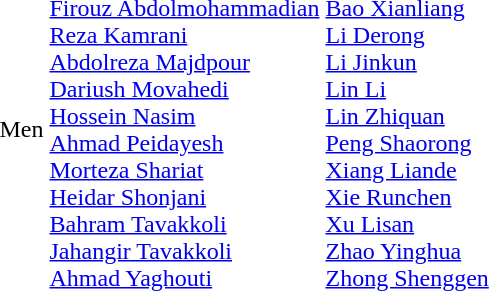<table>
<tr>
<td>Men<br></td>
<td><br><a href='#'>Firouz Abdolmohammadian</a><br><a href='#'>Reza Kamrani</a><br><a href='#'>Abdolreza Majdpour</a><br><a href='#'>Dariush Movahedi</a><br><a href='#'>Hossein Nasim</a><br><a href='#'>Ahmad Peidayesh</a><br><a href='#'>Morteza Shariat</a><br><a href='#'>Heidar Shonjani</a><br><a href='#'>Bahram Tavakkoli</a><br><a href='#'>Jahangir Tavakkoli</a><br><a href='#'>Ahmad Yaghouti</a></td>
<td><br><a href='#'>Bao Xianliang</a><br><a href='#'>Li Derong</a><br><a href='#'>Li Jinkun</a><br><a href='#'>Lin Li</a><br><a href='#'>Lin Zhiquan</a><br><a href='#'>Peng Shaorong</a><br><a href='#'>Xiang Liande</a><br><a href='#'>Xie Runchen</a><br><a href='#'>Xu Lisan</a><br><a href='#'>Zhao Yinghua</a><br><a href='#'>Zhong Shenggen</a></td>
<td valign=top></td>
</tr>
</table>
